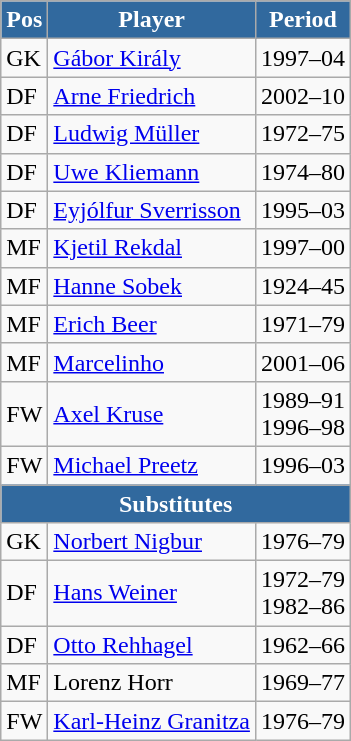<table class="wikitable">
<tr>
<th style="color:#FFFFFF; background:#31699E;">Pos</th>
<th style="color:#FFFFFF; background:#31699E;">Player</th>
<th style="color:#FFFFFF; background:#31699E;">Period</th>
</tr>
<tr>
<td>GK</td>
<td><a href='#'>Gábor Király</a></td>
<td>1997–04</td>
</tr>
<tr>
<td>DF</td>
<td><a href='#'>Arne Friedrich</a></td>
<td>2002–10</td>
</tr>
<tr>
<td>DF</td>
<td><a href='#'>Ludwig Müller</a></td>
<td>1972–75</td>
</tr>
<tr>
<td>DF</td>
<td><a href='#'>Uwe Kliemann</a></td>
<td>1974–80</td>
</tr>
<tr>
<td>DF</td>
<td><a href='#'>Eyjólfur Sverrisson</a></td>
<td>1995–03</td>
</tr>
<tr>
<td>MF</td>
<td><a href='#'>Kjetil Rekdal</a></td>
<td>1997–00</td>
</tr>
<tr>
<td>MF</td>
<td><a href='#'>Hanne Sobek</a></td>
<td>1924–45</td>
</tr>
<tr>
<td>MF</td>
<td><a href='#'>Erich Beer</a></td>
<td>1971–79</td>
</tr>
<tr>
<td>MF</td>
<td><a href='#'>Marcelinho</a></td>
<td>2001–06</td>
</tr>
<tr>
<td>FW</td>
<td><a href='#'>Axel Kruse</a></td>
<td>1989–91<br>1996–98</td>
</tr>
<tr>
<td>FW</td>
<td><a href='#'>Michael Preetz</a></td>
<td>1996–03</td>
</tr>
<tr>
<th colspan="3" style="color:#FFFFFF; background:#31699E;">Substitutes</th>
</tr>
<tr>
<td>GK</td>
<td><a href='#'>Norbert Nigbur</a></td>
<td>1976–79</td>
</tr>
<tr>
<td>DF</td>
<td><a href='#'>Hans Weiner</a></td>
<td>1972–79<br>1982–86</td>
</tr>
<tr>
<td>DF</td>
<td><a href='#'>Otto Rehhagel</a></td>
<td>1962–66</td>
</tr>
<tr>
<td>MF</td>
<td>Lorenz Horr</td>
<td>1969–77</td>
</tr>
<tr>
<td>FW</td>
<td><a href='#'>Karl-Heinz Granitza</a></td>
<td>1976–79</td>
</tr>
</table>
